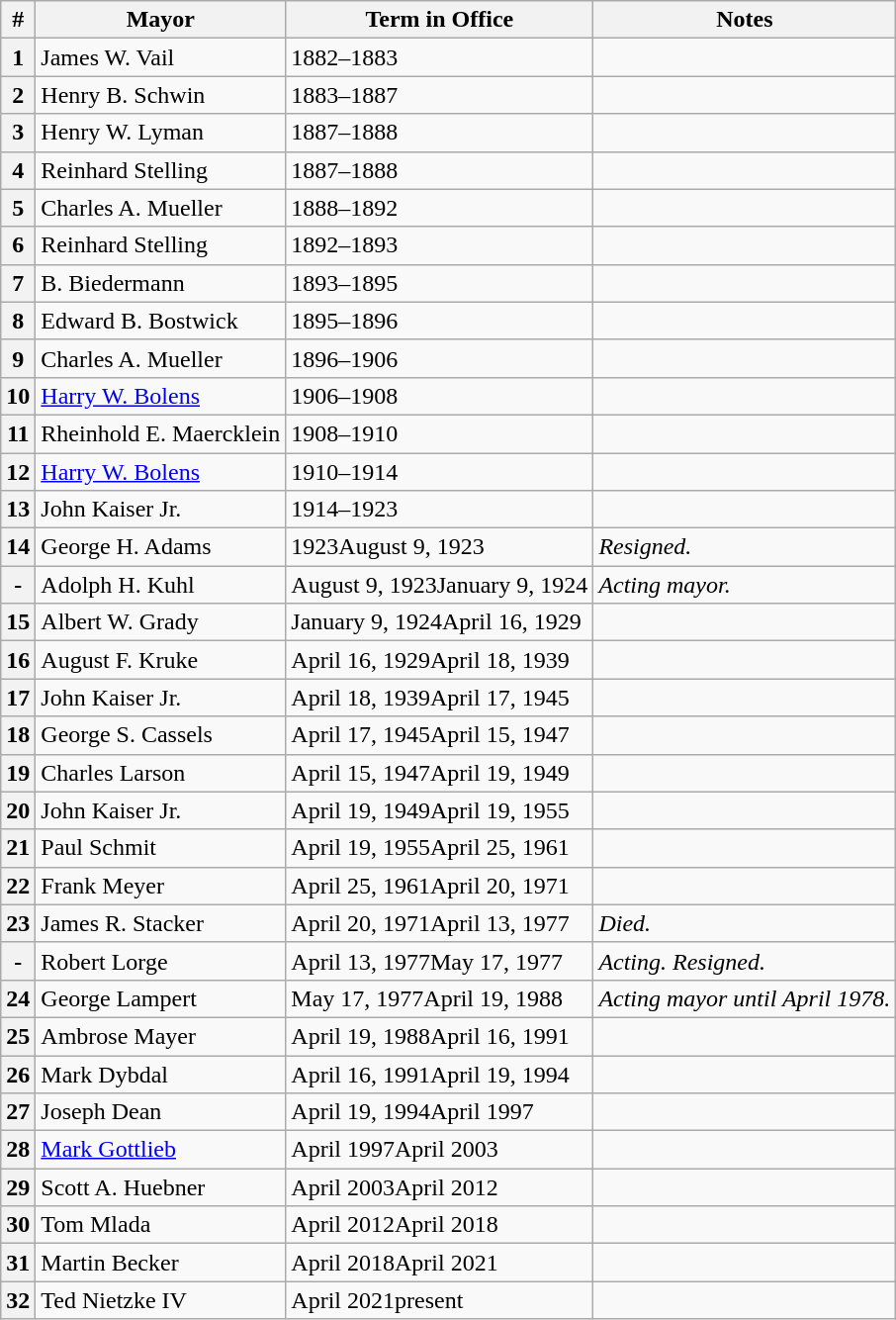<table class="wikitable mw-collapsible">
<tr>
<th>#</th>
<th>Mayor</th>
<th>Term in Office</th>
<th>Notes</th>
</tr>
<tr>
<th>1</th>
<td>James W. Vail</td>
<td>1882–1883</td>
<td></td>
</tr>
<tr>
<th>2</th>
<td>Henry B. Schwin</td>
<td>1883–1887</td>
<td></td>
</tr>
<tr>
<th>3</th>
<td>Henry W. Lyman</td>
<td>1887–1888</td>
<td></td>
</tr>
<tr>
<th>4</th>
<td>Reinhard Stelling</td>
<td>1887–1888</td>
<td></td>
</tr>
<tr>
<th>5</th>
<td>Charles A. Mueller</td>
<td>1888–1892</td>
<td></td>
</tr>
<tr>
<th>6</th>
<td>Reinhard Stelling</td>
<td>1892–1893</td>
<td></td>
</tr>
<tr>
<th>7</th>
<td>B. Biedermann</td>
<td>1893–1895</td>
<td></td>
</tr>
<tr>
<th>8</th>
<td>Edward B. Bostwick</td>
<td>1895–1896</td>
<td></td>
</tr>
<tr>
<th>9</th>
<td>Charles A. Mueller</td>
<td>1896–1906</td>
<td></td>
</tr>
<tr>
<th>10</th>
<td><a href='#'>Harry W. Bolens</a></td>
<td>1906–1908</td>
<td></td>
</tr>
<tr>
<th>11</th>
<td>Rheinhold E. Maercklein</td>
<td>1908–1910</td>
<td></td>
</tr>
<tr>
<th>12</th>
<td><a href='#'>Harry W. Bolens</a></td>
<td>1910–1914</td>
<td></td>
</tr>
<tr>
<th>13</th>
<td>John Kaiser Jr.</td>
<td>1914–1923</td>
<td></td>
</tr>
<tr>
<th>14</th>
<td>George H. Adams</td>
<td>1923August 9, 1923</td>
<td><em>Resigned.</em></td>
</tr>
<tr>
<th>-</th>
<td>Adolph H. Kuhl</td>
<td>August 9, 1923January 9, 1924</td>
<td><em>Acting mayor.</em></td>
</tr>
<tr>
<th>15</th>
<td>Albert W. Grady</td>
<td>January 9, 1924April 16, 1929</td>
<td></td>
</tr>
<tr>
<th>16</th>
<td>August F. Kruke</td>
<td>April 16, 1929April 18, 1939</td>
<td></td>
</tr>
<tr>
<th>17</th>
<td>John Kaiser Jr.</td>
<td>April 18, 1939April 17, 1945</td>
<td></td>
</tr>
<tr>
<th>18</th>
<td>George S. Cassels</td>
<td>April 17, 1945April 15, 1947</td>
<td></td>
</tr>
<tr>
<th>19</th>
<td>Charles Larson</td>
<td>April 15, 1947April 19, 1949</td>
<td></td>
</tr>
<tr>
<th>20</th>
<td>John Kaiser Jr.</td>
<td>April 19, 1949April 19, 1955</td>
<td></td>
</tr>
<tr>
<th>21</th>
<td>Paul Schmit</td>
<td>April 19, 1955April 25, 1961</td>
<td></td>
</tr>
<tr>
<th>22</th>
<td>Frank Meyer</td>
<td>April 25, 1961April 20, 1971</td>
<td></td>
</tr>
<tr>
<th>23</th>
<td>James R. Stacker</td>
<td>April 20, 1971April 13, 1977</td>
<td><em>Died.</em></td>
</tr>
<tr>
<th>-</th>
<td>Robert Lorge</td>
<td>April 13, 1977May 17, 1977</td>
<td><em>Acting.  Resigned.</em></td>
</tr>
<tr>
<th>24</th>
<td>George Lampert</td>
<td>May 17, 1977April 19, 1988</td>
<td><em>Acting mayor until April 1978.</em></td>
</tr>
<tr>
<th>25</th>
<td>Ambrose Mayer</td>
<td>April 19, 1988April 16, 1991</td>
<td></td>
</tr>
<tr>
<th>26</th>
<td>Mark Dybdal</td>
<td>April 16, 1991April 19, 1994</td>
<td></td>
</tr>
<tr>
<th>27</th>
<td>Joseph Dean</td>
<td>April 19, 1994April 1997</td>
<td></td>
</tr>
<tr>
<th>28</th>
<td><a href='#'>Mark Gottlieb</a></td>
<td>April 1997April 2003</td>
<td></td>
</tr>
<tr>
<th>29</th>
<td>Scott A. Huebner</td>
<td>April 2003April 2012</td>
<td></td>
</tr>
<tr>
<th>30</th>
<td>Tom Mlada</td>
<td>April 2012April 2018</td>
<td></td>
</tr>
<tr>
<th>31</th>
<td>Martin Becker</td>
<td>April 2018April 2021</td>
<td></td>
</tr>
<tr>
<th>32</th>
<td>Ted Nietzke IV</td>
<td>April 2021present</td>
<td></td>
</tr>
</table>
